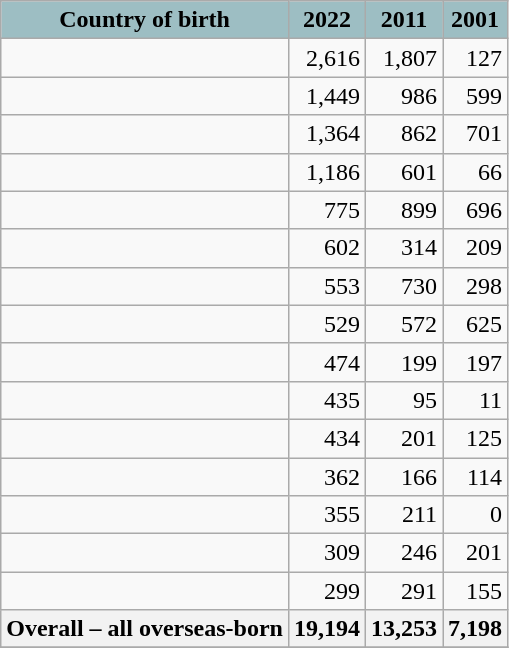<table class="wikitable collapsible sortable">
<tr>
<th style="text-align:center; background:#9dbec3;">Country of birth</th>
<th style="text-align:center; background:#9dbec3;">2022</th>
<th style="text-align:center; background:#9dbec3;">2011</th>
<th style="text-align:center; background:#9dbec3;">2001</th>
</tr>
<tr>
<td border = "1"></td>
<td align="right">2,616</td>
<td align="right">1,807</td>
<td align="right">127</td>
</tr>
<tr>
<td border = "1"></td>
<td align="right">1,449</td>
<td align="right">986</td>
<td align="right">599</td>
</tr>
<tr>
<td border = "1"></td>
<td align="right">1,364</td>
<td align="right">862</td>
<td align="right">701</td>
</tr>
<tr>
<td border = "1"></td>
<td align="right">1,186</td>
<td align="right">601</td>
<td align="right">66</td>
</tr>
<tr>
<td border = "1"></td>
<td align="right">775</td>
<td align="right">899</td>
<td align="right">696</td>
</tr>
<tr>
<td border = "1"></td>
<td align="right">602</td>
<td align="right">314</td>
<td align="right">209</td>
</tr>
<tr>
<td border = "1"></td>
<td align="right">553</td>
<td align="right">730</td>
<td align="right">298</td>
</tr>
<tr>
<td border = "1"></td>
<td align="right">529</td>
<td align="right">572</td>
<td align="right">625</td>
</tr>
<tr>
<td border = "1"></td>
<td align="right">474</td>
<td align="right">199</td>
<td align="right">197</td>
</tr>
<tr>
<td border = "1"></td>
<td align="right">435</td>
<td align="right">95</td>
<td align="right">11</td>
</tr>
<tr>
<td border = "1"></td>
<td align="right">434</td>
<td align="right">201</td>
<td align="right">125</td>
</tr>
<tr>
<td border = "1"></td>
<td align="right">362</td>
<td align="right">166</td>
<td align="right">114</td>
</tr>
<tr>
<td border = "1"></td>
<td align="right">355</td>
<td align="right">211</td>
<td align="right">0</td>
</tr>
<tr>
<td border = "1"></td>
<td align="right">309</td>
<td align="right">246</td>
<td align="right">201</td>
</tr>
<tr>
<td border = "1"></td>
<td align="right">299</td>
<td align="right">291</td>
<td align="right">155</td>
</tr>
<tr>
<th border = "1">Overall – all overseas-born</th>
<th align="right">19,194</th>
<th align="right">13,253</th>
<th align="right">7,198</th>
</tr>
<tr>
</tr>
</table>
